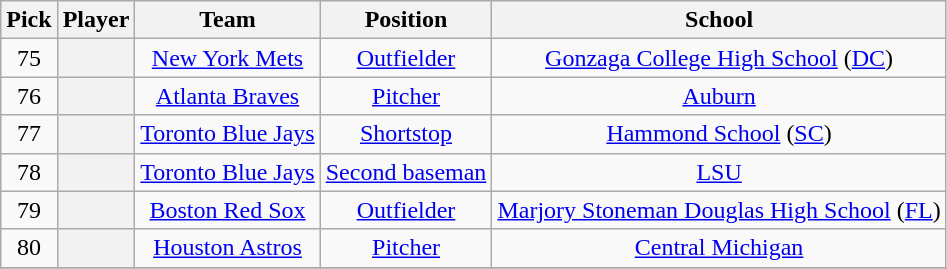<table class="wikitable sortable plainrowheaders" style="text-align:center; width=74%">
<tr>
<th scope="col">Pick</th>
<th scope="col">Player</th>
<th scope="col">Team</th>
<th scope="col">Position</th>
<th scope="col">School</th>
</tr>
<tr>
<td>75</td>
<th scope="row" style="text-align:center"></th>
<td><a href='#'>New York Mets</a></td>
<td><a href='#'>Outfielder</a></td>
<td><a href='#'>Gonzaga College High School</a> (<a href='#'>DC</a>)</td>
</tr>
<tr>
<td>76</td>
<th scope="row" style="text-align:center"></th>
<td><a href='#'>Atlanta Braves</a></td>
<td><a href='#'>Pitcher</a></td>
<td><a href='#'>Auburn</a></td>
</tr>
<tr>
<td>77</td>
<th scope="row" style="text-align:center"></th>
<td><a href='#'>Toronto Blue Jays</a></td>
<td><a href='#'>Shortstop</a></td>
<td><a href='#'>Hammond School</a> (<a href='#'>SC</a>)</td>
</tr>
<tr>
<td>78</td>
<th scope="row" style="text-align:center"></th>
<td><a href='#'>Toronto Blue Jays</a></td>
<td><a href='#'>Second baseman</a></td>
<td><a href='#'>LSU</a></td>
</tr>
<tr>
<td>79</td>
<th scope="row" style="text-align:center"></th>
<td><a href='#'>Boston Red Sox</a></td>
<td><a href='#'>Outfielder</a></td>
<td><a href='#'>Marjory Stoneman Douglas High School</a> (<a href='#'>FL</a>)</td>
</tr>
<tr>
<td>80</td>
<th scope="row" style="text-align:center"></th>
<td><a href='#'>Houston Astros</a></td>
<td><a href='#'>Pitcher</a></td>
<td><a href='#'>Central Michigan</a></td>
</tr>
<tr>
</tr>
</table>
